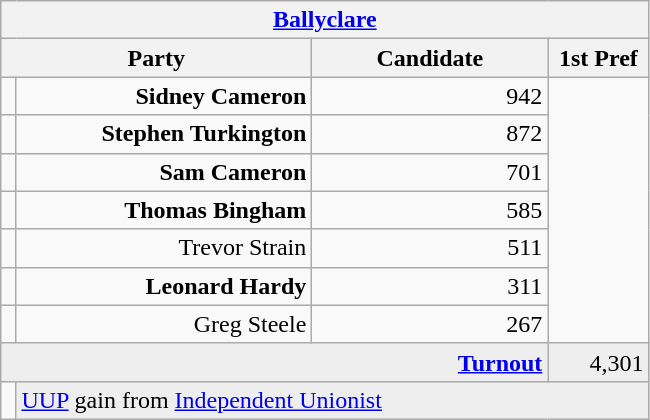<table class="wikitable">
<tr>
<th colspan="4" align="center"><a href='#'>Ballyclare</a></th>
</tr>
<tr>
<th colspan="2" align="center" width=200>Party</th>
<th width=150>Candidate</th>
<th width=60>1st Pref</th>
</tr>
<tr>
<td></td>
<td align="right"><strong>Sidney Cameron</strong></td>
<td align="right">942</td>
</tr>
<tr>
<td></td>
<td align="right"><strong>Stephen Turkington</strong></td>
<td align="right">872</td>
</tr>
<tr>
<td></td>
<td align="right"><strong>Sam Cameron</strong></td>
<td align="right">701</td>
</tr>
<tr>
<td></td>
<td align="right"><strong>Thomas Bingham</strong></td>
<td align="right">585</td>
</tr>
<tr>
<td></td>
<td align="right">Trevor Strain</td>
<td align="right">511</td>
</tr>
<tr>
<td></td>
<td align="right"><strong>Leonard Hardy</strong></td>
<td align="right">311</td>
</tr>
<tr>
<td></td>
<td align="right">Greg Steele</td>
<td align="right">267</td>
</tr>
<tr bgcolor="EEEEEE">
<td colspan=3 align="right"><strong><a href='#'>Turnout</a></strong></td>
<td align="right">4,301</td>
</tr>
<tr>
<td bgcolor=></td>
<td colspan=3 bgcolor="EEEEEE"><a href='#'>UUP</a> gain from <a href='#'>Independent Unionist</a></td>
</tr>
</table>
